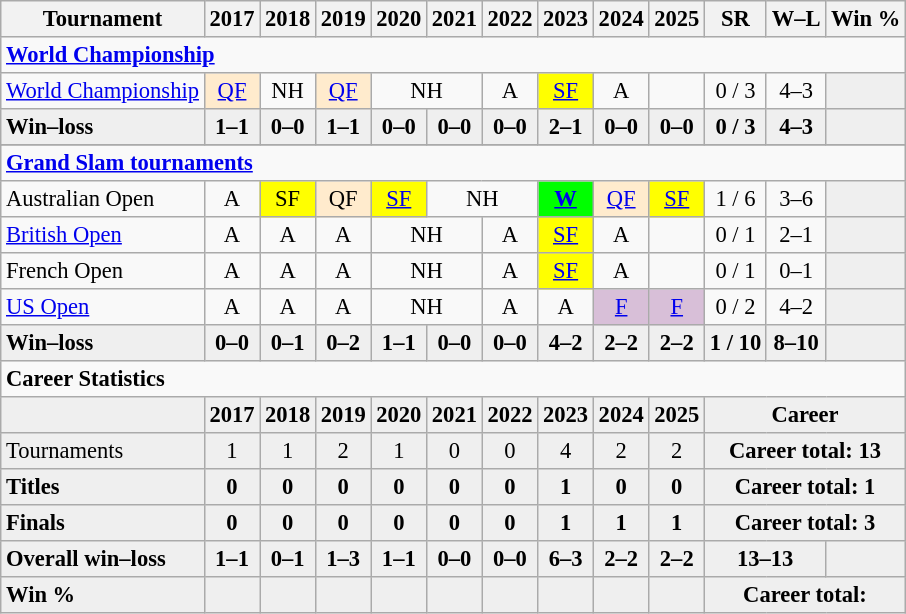<table class="wikitable nowrap" style=text-align:center;font-size:94%>
<tr>
<th>Tournament</th>
<th>2017</th>
<th>2018</th>
<th>2019</th>
<th>2020</th>
<th>2021</th>
<th>2022</th>
<th>2023</th>
<th>2024</th>
<th>2025</th>
<th>SR</th>
<th>W–L</th>
<th>Win %</th>
</tr>
<tr>
<td colspan="13" style="text-align:left"><strong><a href='#'>World Championship</a></strong></td>
</tr>
<tr>
<td align=left><a href='#'>World Championship</a></td>
<td bgcolor=ffebcd><a href='#'>QF</a></td>
<td>NH</td>
<td bgcolor=ffebcd><a href='#'>QF</a></td>
<td colspan=2>NH</td>
<td>A</td>
<td style="background:yellow;"><a href='#'>SF</a></td>
<td>A</td>
<td></td>
<td>0 / 3</td>
<td>4–3</td>
<td bgcolor=efefef></td>
</tr>
<tr style=font-weight:bold;background:#efefef>
<td style=text-align:left>Win–loss</td>
<td>1–1</td>
<td>0–0</td>
<td>1–1</td>
<td>0–0</td>
<td>0–0</td>
<td>0–0</td>
<td>2–1</td>
<td>0–0</td>
<td>0–0</td>
<td>0 / 3</td>
<td>4–3</td>
<td bgcolor=efefef></td>
</tr>
<tr style=font-weight:bold;background:#efefef>
</tr>
<tr>
<td colspan="13" style="text-align:left"><strong><a href='#'>Grand Slam tournaments</a></strong></td>
</tr>
<tr>
<td align=left>Australian Open</td>
<td>A</td>
<td style="background:yellow;">SF</td>
<td bgcolor=ffebcd>QF</td>
<td style="background:yellow;"><a href='#'>SF</a></td>
<td colspan=2>NH</td>
<td bgcolor=lime><a href='#'><strong>W</strong></a></td>
<td bgcolor=ffebcd><a href='#'>QF</a></td>
<td style="background:yellow;"><a href='#'>SF</a></td>
<td>1 / 6</td>
<td>3–6</td>
<td bgcolor=efefef></td>
</tr>
<tr>
<td align=left><a href='#'>British Open</a></td>
<td>A</td>
<td>A</td>
<td>A</td>
<td colspan=2>NH</td>
<td>A</td>
<td style="background:yellow;"><a href='#'>SF</a></td>
<td>A</td>
<td></td>
<td>0 / 1</td>
<td>2–1</td>
<td bgcolor=efefef></td>
</tr>
<tr>
<td align=left>French Open</td>
<td>A</td>
<td>A</td>
<td>A</td>
<td colspan=2>NH</td>
<td>A</td>
<td style="background:yellow;"><a href='#'>SF</a></td>
<td>A</td>
<td></td>
<td>0 / 1</td>
<td>0–1</td>
<td bgcolor=efefef></td>
</tr>
<tr>
<td align=left><a href='#'>US Open</a></td>
<td>A</td>
<td>A</td>
<td>A</td>
<td colspan=2>NH</td>
<td>A</td>
<td>A</td>
<td style="background:thistle;"><a href='#'>F</a></td>
<td style="background:thistle;"><a href='#'>F</a></td>
<td>0 / 2</td>
<td>4–2</td>
<td bgcolor=efefef></td>
</tr>
<tr style=font-weight:bold;background:#efefef>
<td style=text-align:left>Win–loss</td>
<td>0–0</td>
<td>0–1</td>
<td>0–2</td>
<td>1–1</td>
<td>0–0</td>
<td>0–0</td>
<td>4–2</td>
<td>2–2</td>
<td>2–2</td>
<td>1 / 10</td>
<td>8–10</td>
<td bgcolor=efefef></td>
</tr>
<tr>
<td colspan="13" style="text-align:left"><strong>Career Statistics</strong></td>
</tr>
<tr style="font-weight:bold;background:#EFEFEF;">
<td></td>
<td>2017</td>
<td>2018</td>
<td>2019</td>
<td>2020</td>
<td>2021</td>
<td>2022</td>
<td>2023</td>
<td>2024</td>
<td>2025</td>
<td colspan=3>Career</td>
</tr>
<tr style="background:#EFEFEF">
<td align=left>Tournaments</td>
<td>1</td>
<td>1</td>
<td>2</td>
<td>1</td>
<td>0</td>
<td>0</td>
<td>4</td>
<td>2</td>
<td>2</td>
<td colspan="3"><strong>Career total: 13</strong></td>
</tr>
<tr style=font-weight:bold;background:#efefef>
<td style=text-align:left>Titles</td>
<td>0</td>
<td>0</td>
<td>0</td>
<td>0</td>
<td>0</td>
<td>0</td>
<td>1</td>
<td>0</td>
<td>0</td>
<td colspan="3"><strong>Career total: 1</strong></td>
</tr>
<tr style=font-weight:bold;background:#efefef>
<td style=text-align:left>Finals</td>
<td>0</td>
<td>0</td>
<td>0</td>
<td>0</td>
<td>0</td>
<td>0</td>
<td>1</td>
<td>1</td>
<td>1</td>
<td colspan="3"><strong>Career total: 3</strong></td>
</tr>
<tr style=font-weight:bold;background:#efefef>
<td style=text-align:left>Overall win–loss</td>
<td>1–1</td>
<td>0–1</td>
<td>1–3</td>
<td>1–1</td>
<td>0–0</td>
<td>0–0</td>
<td>6–3</td>
<td>2–2</td>
<td>2–2</td>
<td colspan="2">13–13</td>
<td></td>
</tr>
<tr style=font-weight:bold;background:#efefef>
<td align=left>Win %</td>
<td></td>
<td></td>
<td></td>
<td></td>
<td></td>
<td></td>
<td></td>
<td></td>
<td></td>
<td colspan="3"><strong>Career total: </strong></td>
</tr>
</table>
